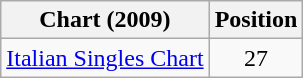<table class="wikitable sortable">
<tr>
<th>Chart (2009)</th>
<th>Position</th>
</tr>
<tr>
<td><a href='#'>Italian Singles Chart</a></td>
<td style="text-align:center;">27</td>
</tr>
</table>
